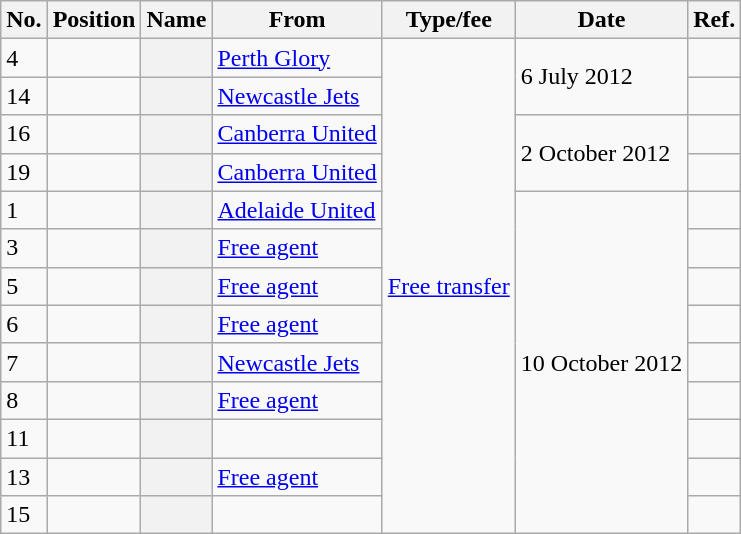<table class="wikitable plainrowheaders sortable" style="text-align:center; text-align:left">
<tr>
<th>No.</th>
<th>Position</th>
<th>Name</th>
<th>From</th>
<th>Type/fee</th>
<th>Date</th>
<th>Ref.</th>
</tr>
<tr>
<td>4</td>
<td></td>
<th scope="row"></th>
<td><a href='#'>Perth Glory</a></td>
<td rowspan="13"><a href='#'>Free transfer</a></td>
<td rowspan="2">6 July 2012</td>
<td></td>
</tr>
<tr>
<td>14</td>
<td></td>
<th scope="row"></th>
<td><a href='#'>Newcastle Jets</a></td>
<td></td>
</tr>
<tr>
<td>16</td>
<td></td>
<th scope="row"></th>
<td><a href='#'>Canberra United</a></td>
<td rowspan="2">2 October 2012</td>
<td></td>
</tr>
<tr>
<td>19</td>
<td></td>
<th scope="row"></th>
<td><a href='#'>Canberra United</a></td>
<td></td>
</tr>
<tr>
<td>1</td>
<td></td>
<th scope="row"></th>
<td><a href='#'>Adelaide United</a></td>
<td rowspan="9">10 October 2012</td>
<td></td>
</tr>
<tr>
<td>3</td>
<td></td>
<th scope="row"></th>
<td><a href='#'>Free agent</a></td>
<td></td>
</tr>
<tr>
<td>5</td>
<td></td>
<th scope="row"></th>
<td><a href='#'>Free agent</a></td>
<td></td>
</tr>
<tr>
<td>6</td>
<td></td>
<th scope="row"></th>
<td><a href='#'>Free agent</a></td>
<td></td>
</tr>
<tr>
<td>7</td>
<td></td>
<th scope="row"></th>
<td><a href='#'>Newcastle Jets</a></td>
<td></td>
</tr>
<tr>
<td>8</td>
<td></td>
<th scope="row"></th>
<td><a href='#'>Free agent</a></td>
<td></td>
</tr>
<tr>
<td>11</td>
<td></td>
<th scope="row"></th>
<td></td>
<td></td>
</tr>
<tr>
<td>13</td>
<td></td>
<th scope="row"></th>
<td><a href='#'>Free agent</a></td>
<td></td>
</tr>
<tr>
<td>15</td>
<td></td>
<th scope="row"></th>
<td></td>
<td></td>
</tr>
</table>
